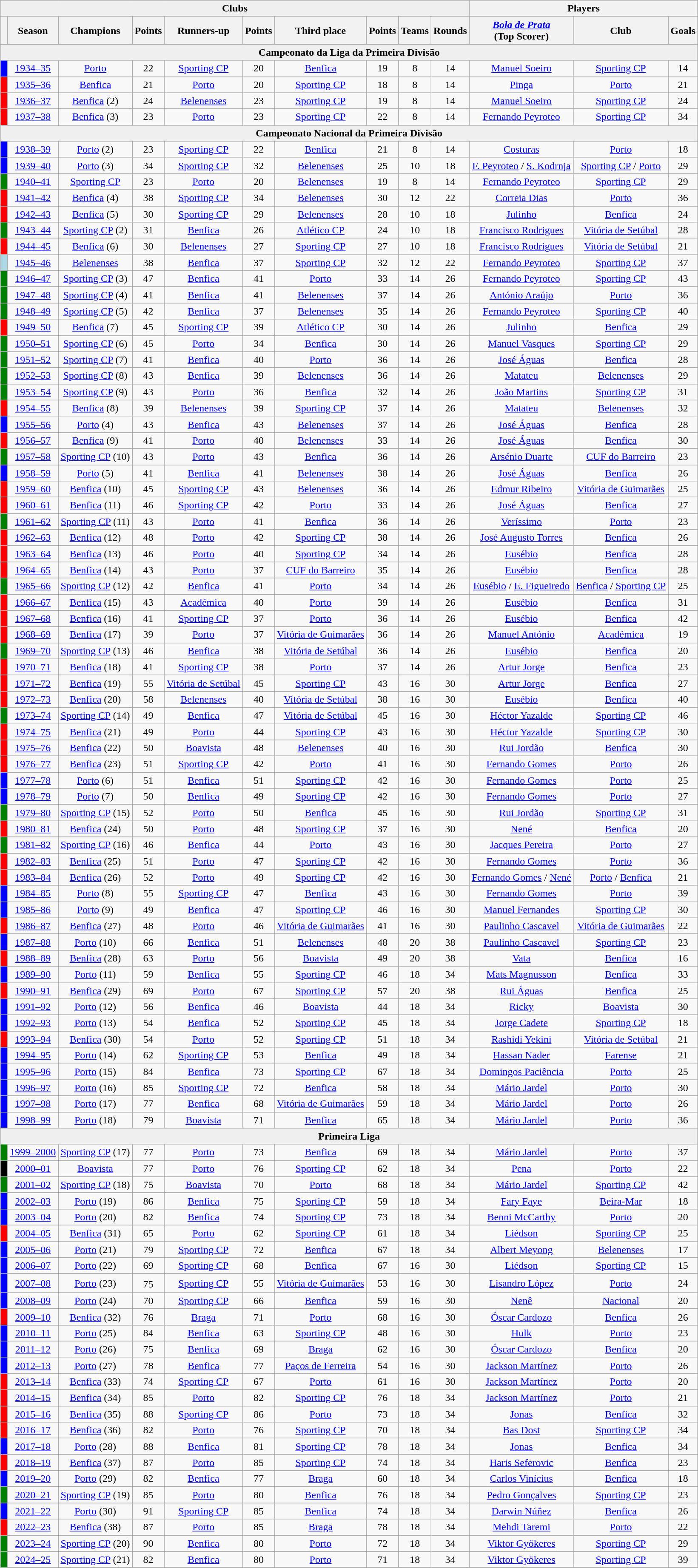<table class="wikitable">
<tr>
<th style="background:#efefef;" colspan="10">Clubs</th>
<th colspan="3">Players</th>
</tr>
<tr align=center>
<th></th>
<th>Season</th>
<th>Champions</th>
<th>Points</th>
<th>Runners-up</th>
<th>Points</th>
<th>Third place</th>
<th>Points</th>
<th>Teams</th>
<th>Rounds</th>
<th><em><a href='#'>Bola de Prata</a></em><br>(Top Scorer)</th>
<th>Club</th>
<th>Goals</th>
</tr>
<tr>
<th colspan="13" style="background:#efefef;">Campeonato da Liga da Primeira Divisão</th>
</tr>
<tr align=center>
<td bgcolor=blue> </td>
<td><a href='#'>1934–35</a></td>
<td><a href='#'>Porto</a></td>
<td>22</td>
<td><a href='#'>Sporting CP</a></td>
<td>20</td>
<td><a href='#'>Benfica</a></td>
<td>19</td>
<td>8</td>
<td>14</td>
<td> <a href='#'>Manuel Soeiro</a></td>
<td><a href='#'>Sporting CP</a></td>
<td>14</td>
</tr>
<tr align=center>
<td bgcolor=red> </td>
<td><a href='#'>1935–36</a></td>
<td><a href='#'>Benfica</a></td>
<td>21</td>
<td><a href='#'>Porto</a></td>
<td>20</td>
<td><a href='#'>Sporting CP</a></td>
<td>18</td>
<td>8</td>
<td>14</td>
<td> <a href='#'>Pinga</a></td>
<td><a href='#'>Porto</a></td>
<td>21</td>
</tr>
<tr align=center>
<td bgcolor=red> </td>
<td><a href='#'>1936–37</a></td>
<td><a href='#'>Benfica</a> (2)</td>
<td>24</td>
<td><a href='#'>Belenenses</a></td>
<td>23</td>
<td><a href='#'>Sporting CP</a></td>
<td>19</td>
<td>8</td>
<td>14</td>
<td> <a href='#'>Manuel Soeiro</a></td>
<td><a href='#'>Sporting CP</a></td>
<td>24</td>
</tr>
<tr align=center>
<td bgcolor=red> </td>
<td><a href='#'>1937–38</a></td>
<td><a href='#'>Benfica</a> (3)</td>
<td>23</td>
<td><a href='#'>Porto</a></td>
<td>23</td>
<td><a href='#'>Sporting CP</a></td>
<td>22</td>
<td>8</td>
<td>14</td>
<td> <a href='#'>Fernando Peyroteo</a></td>
<td><a href='#'>Sporting CP</a></td>
<td>34</td>
</tr>
<tr>
<th colspan="13" style="background:#efefef;">Campeonato Nacional da Primeira Divisão</th>
</tr>
<tr align=center>
<td bgcolor=blue> </td>
<td><a href='#'>1938–39</a></td>
<td><a href='#'>Porto</a> (2)</td>
<td>23</td>
<td><a href='#'>Sporting CP</a></td>
<td>22</td>
<td><a href='#'>Benfica</a></td>
<td>21</td>
<td>8</td>
<td>14</td>
<td> <a href='#'>Costuras</a></td>
<td><a href='#'>Porto</a></td>
<td>18</td>
</tr>
<tr align=center>
<td bgcolor=blue> </td>
<td><a href='#'>1939–40</a></td>
<td><a href='#'>Porto</a> (3)</td>
<td>34</td>
<td><a href='#'>Sporting CP</a></td>
<td>32</td>
<td><a href='#'>Belenenses</a></td>
<td>25</td>
<td>10</td>
<td>18</td>
<td> <a href='#'>F. Peyroteo</a> /  <a href='#'>S. Kodrnja</a></td>
<td><a href='#'>Sporting CP</a> / <a href='#'>Porto</a></td>
<td>29</td>
</tr>
<tr align=center>
<td bgcolor=green> </td>
<td><a href='#'>1940–41</a></td>
<td><a href='#'>Sporting CP</a></td>
<td>23</td>
<td><a href='#'>Porto</a></td>
<td>20</td>
<td><a href='#'>Belenenses</a></td>
<td>19</td>
<td>8</td>
<td>14</td>
<td> <a href='#'>Fernando Peyroteo</a></td>
<td><a href='#'>Sporting CP</a></td>
<td>29</td>
</tr>
<tr align=center>
<td bgcolor=red> </td>
<td><a href='#'>1941–42</a></td>
<td><a href='#'>Benfica</a> (4)</td>
<td>38</td>
<td><a href='#'>Sporting CP</a></td>
<td>34</td>
<td><a href='#'>Belenenses</a></td>
<td>30</td>
<td>12</td>
<td>22</td>
<td> <a href='#'>Correia Dias</a></td>
<td><a href='#'>Porto</a></td>
<td>36</td>
</tr>
<tr align=center>
<td bgcolor=red> </td>
<td><a href='#'>1942–43</a></td>
<td><a href='#'>Benfica</a> (5)</td>
<td>30</td>
<td><a href='#'>Sporting CP</a></td>
<td>29</td>
<td><a href='#'>Belenenses</a></td>
<td>28</td>
<td>10</td>
<td>18</td>
<td> <a href='#'>Julinho</a></td>
<td><a href='#'>Benfica</a></td>
<td>24</td>
</tr>
<tr align=center>
<td bgcolor=green> </td>
<td><a href='#'>1943–44</a></td>
<td><a href='#'>Sporting CP</a> (2)</td>
<td>31</td>
<td><a href='#'>Benfica</a></td>
<td>26</td>
<td><a href='#'>Atlético CP</a></td>
<td>24</td>
<td>10</td>
<td>18</td>
<td> <a href='#'>Francisco Rodrigues</a></td>
<td><a href='#'>Vitória de Setúbal</a></td>
<td>28</td>
</tr>
<tr align=center>
<td bgcolor=red> </td>
<td><a href='#'>1944–45</a></td>
<td><a href='#'>Benfica</a> (6)</td>
<td>30</td>
<td><a href='#'>Belenenses</a></td>
<td>27</td>
<td><a href='#'>Sporting CP</a></td>
<td>27</td>
<td>10</td>
<td>18</td>
<td> <a href='#'>Francisco Rodrigues</a></td>
<td><a href='#'>Vitória de Setúbal</a></td>
<td>21</td>
</tr>
<tr align=center>
<td style="background:lightblue;"> </td>
<td><a href='#'>1945–46</a></td>
<td><a href='#'>Belenenses</a></td>
<td>38</td>
<td><a href='#'>Benfica</a></td>
<td>37</td>
<td><a href='#'>Sporting CP</a></td>
<td>32</td>
<td>12</td>
<td>22</td>
<td> <a href='#'>Fernando Peyroteo</a></td>
<td><a href='#'>Sporting CP</a></td>
<td>37</td>
</tr>
<tr align=center>
<td bgcolor=green> </td>
<td><a href='#'>1946–47</a></td>
<td><a href='#'>Sporting CP</a> (3)</td>
<td>47</td>
<td><a href='#'>Benfica</a></td>
<td>41</td>
<td><a href='#'>Porto</a></td>
<td>33</td>
<td>14</td>
<td>26</td>
<td> <a href='#'>Fernando Peyroteo</a></td>
<td><a href='#'>Sporting CP</a></td>
<td>43</td>
</tr>
<tr align=center>
<td bgcolor=green> </td>
<td><a href='#'>1947–48</a></td>
<td><a href='#'>Sporting CP</a> (4)</td>
<td>41</td>
<td><a href='#'>Benfica</a></td>
<td>41</td>
<td><a href='#'>Belenenses</a></td>
<td>37</td>
<td>14</td>
<td>26</td>
<td> <a href='#'>António Araújo</a></td>
<td><a href='#'>Porto</a></td>
<td>36</td>
</tr>
<tr align=center>
<td bgcolor=green> </td>
<td><a href='#'>1948–49</a></td>
<td><a href='#'>Sporting CP</a> (5)</td>
<td>42</td>
<td><a href='#'>Benfica</a></td>
<td>37</td>
<td><a href='#'>Belenenses</a></td>
<td>35</td>
<td>14</td>
<td>26</td>
<td> <a href='#'>Fernando Peyroteo</a></td>
<td><a href='#'>Sporting CP</a></td>
<td>40</td>
</tr>
<tr align=center>
<td bgcolor=red> </td>
<td><a href='#'>1949–50</a></td>
<td><a href='#'>Benfica</a> (7)</td>
<td>45</td>
<td><a href='#'>Sporting CP</a></td>
<td>39</td>
<td><a href='#'>Atlético CP</a></td>
<td>30</td>
<td>14</td>
<td>26</td>
<td> <a href='#'>Julinho</a></td>
<td><a href='#'>Benfica</a></td>
<td>29</td>
</tr>
<tr align=center>
<td bgcolor=green> </td>
<td><a href='#'>1950–51</a></td>
<td><a href='#'>Sporting CP</a> (6)</td>
<td>45</td>
<td><a href='#'>Porto</a></td>
<td>34</td>
<td><a href='#'>Benfica</a></td>
<td>30</td>
<td>14</td>
<td>26</td>
<td> <a href='#'>Manuel Vasques</a></td>
<td><a href='#'>Sporting CP</a></td>
<td>29</td>
</tr>
<tr align=center>
<td bgcolor=green> </td>
<td><a href='#'>1951–52</a></td>
<td><a href='#'>Sporting CP</a> (7)</td>
<td>41</td>
<td><a href='#'>Benfica</a></td>
<td>40</td>
<td><a href='#'>Porto</a></td>
<td>36</td>
<td>14</td>
<td>26</td>
<td> <a href='#'>José Águas</a></td>
<td><a href='#'>Benfica</a></td>
<td>28</td>
</tr>
<tr align=center>
<td bgcolor=green> </td>
<td><a href='#'>1952–53</a></td>
<td><a href='#'>Sporting CP</a> (8)</td>
<td>43</td>
<td><a href='#'>Benfica</a></td>
<td>39</td>
<td><a href='#'>Belenenses</a></td>
<td>36</td>
<td>14</td>
<td>26</td>
<td> <a href='#'>Matateu</a></td>
<td><a href='#'>Belenenses</a></td>
<td>29</td>
</tr>
<tr align=center>
<td bgcolor=green> </td>
<td><a href='#'>1953–54</a></td>
<td><a href='#'>Sporting CP</a> (9)</td>
<td>43</td>
<td><a href='#'>Porto</a></td>
<td>36</td>
<td><a href='#'>Benfica</a></td>
<td>32</td>
<td>14</td>
<td>26</td>
<td> <a href='#'>João Martins</a></td>
<td><a href='#'>Sporting CP</a></td>
<td>31</td>
</tr>
<tr align=center>
<td bgcolor=red> </td>
<td><a href='#'>1954–55</a></td>
<td><a href='#'>Benfica</a> (8)</td>
<td>39</td>
<td><a href='#'>Belenenses</a></td>
<td>39</td>
<td><a href='#'>Sporting CP</a></td>
<td>37</td>
<td>14</td>
<td>26</td>
<td> <a href='#'>Matateu</a></td>
<td><a href='#'>Belenenses</a></td>
<td>32</td>
</tr>
<tr align=center>
<td bgcolor=blue> </td>
<td><a href='#'>1955–56</a></td>
<td><a href='#'>Porto</a> (4)</td>
<td>43</td>
<td><a href='#'>Benfica</a></td>
<td>43</td>
<td><a href='#'>Belenenses</a></td>
<td>37</td>
<td>14</td>
<td>26</td>
<td> <a href='#'>José Águas</a></td>
<td><a href='#'>Benfica</a></td>
<td>28</td>
</tr>
<tr align=center>
<td bgcolor=red> </td>
<td><a href='#'>1956–57</a></td>
<td><a href='#'>Benfica</a> (9)</td>
<td>41</td>
<td><a href='#'>Porto</a></td>
<td>40</td>
<td><a href='#'>Belenenses</a></td>
<td>33</td>
<td>14</td>
<td>26</td>
<td> <a href='#'>José Águas</a></td>
<td><a href='#'>Benfica</a></td>
<td>30</td>
</tr>
<tr align=center>
<td bgcolor=green> </td>
<td><a href='#'>1957–58</a></td>
<td><a href='#'>Sporting CP</a> (10)</td>
<td>43</td>
<td><a href='#'>Porto</a></td>
<td>43</td>
<td><a href='#'>Benfica</a></td>
<td>36</td>
<td>14</td>
<td>26</td>
<td> <a href='#'>Arsénio Duarte</a></td>
<td><a href='#'>CUF do Barreiro</a></td>
<td>23</td>
</tr>
<tr align=center>
<td bgcolor=blue> </td>
<td><a href='#'>1958–59</a></td>
<td><a href='#'>Porto</a> (5)</td>
<td>41</td>
<td><a href='#'>Benfica</a></td>
<td>41</td>
<td><a href='#'>Belenenses</a></td>
<td>38</td>
<td>14</td>
<td>26</td>
<td> <a href='#'>José Águas</a></td>
<td><a href='#'>Benfica</a></td>
<td>26</td>
</tr>
<tr align=center>
<td bgcolor=red> </td>
<td><a href='#'>1959–60</a></td>
<td><a href='#'>Benfica</a> (10)</td>
<td>45</td>
<td><a href='#'>Sporting CP</a></td>
<td>43</td>
<td><a href='#'>Belenenses</a></td>
<td>36</td>
<td>14</td>
<td>26</td>
<td> <a href='#'>Edmur Ribeiro</a></td>
<td><a href='#'>Vitória de Guimarães</a></td>
<td>25</td>
</tr>
<tr align=center>
<td bgcolor=red> </td>
<td><a href='#'>1960–61</a></td>
<td><a href='#'>Benfica</a> (11)</td>
<td>46</td>
<td><a href='#'>Sporting CP</a></td>
<td>42</td>
<td><a href='#'>Porto</a></td>
<td>33</td>
<td>14</td>
<td>26</td>
<td> <a href='#'>José Águas</a></td>
<td><a href='#'>Benfica</a></td>
<td>27</td>
</tr>
<tr align=center>
<td bgcolor=green> </td>
<td><a href='#'>1961–62</a></td>
<td><a href='#'>Sporting CP</a> (11)</td>
<td>43</td>
<td><a href='#'>Porto</a></td>
<td>41</td>
<td><a href='#'>Benfica</a></td>
<td>36</td>
<td>14</td>
<td>26</td>
<td> <a href='#'>Veríssimo</a></td>
<td><a href='#'>Porto</a></td>
<td>23</td>
</tr>
<tr align=center>
<td bgcolor=red> </td>
<td><a href='#'>1962–63</a></td>
<td><a href='#'>Benfica</a> (12)</td>
<td>48</td>
<td><a href='#'>Porto</a></td>
<td>42</td>
<td><a href='#'>Sporting CP</a></td>
<td>38</td>
<td>14</td>
<td>26</td>
<td> <a href='#'>José Augusto Torres</a></td>
<td><a href='#'>Benfica</a></td>
<td>26</td>
</tr>
<tr align=center>
<td bgcolor=red> </td>
<td><a href='#'>1963–64</a></td>
<td><a href='#'>Benfica</a> (13)</td>
<td>46</td>
<td><a href='#'>Porto</a></td>
<td>40</td>
<td><a href='#'>Sporting CP</a></td>
<td>34</td>
<td>14</td>
<td>26</td>
<td> <a href='#'>Eusébio</a></td>
<td><a href='#'>Benfica</a></td>
<td>28</td>
</tr>
<tr align=center>
<td bgcolor=red> </td>
<td><a href='#'>1964–65</a></td>
<td><a href='#'>Benfica</a> (14)</td>
<td>43</td>
<td><a href='#'>Porto</a></td>
<td>37</td>
<td><a href='#'>CUF do Barreiro</a></td>
<td>35</td>
<td>14</td>
<td>26</td>
<td> <a href='#'>Eusébio</a></td>
<td><a href='#'>Benfica</a></td>
<td>28</td>
</tr>
<tr align=center>
<td bgcolor=green> </td>
<td><a href='#'>1965–66</a></td>
<td><a href='#'>Sporting CP</a> (12)</td>
<td>42</td>
<td><a href='#'>Benfica</a></td>
<td>41</td>
<td><a href='#'>Porto</a></td>
<td>34</td>
<td>14</td>
<td>26</td>
<td> <a href='#'>Eusébio</a> /  <a href='#'>E. Figueiredo</a></td>
<td><a href='#'>Benfica</a> / <a href='#'>Sporting CP</a></td>
<td>25</td>
</tr>
<tr align=center>
<td bgcolor=red> </td>
<td><a href='#'>1966–67</a></td>
<td><a href='#'>Benfica</a> (15)</td>
<td>43</td>
<td><a href='#'>Académica</a></td>
<td>40</td>
<td><a href='#'>Porto</a></td>
<td>39</td>
<td>14</td>
<td>26</td>
<td> <a href='#'>Eusébio</a></td>
<td><a href='#'>Benfica</a></td>
<td>31</td>
</tr>
<tr align=center>
<td bgcolor=red> </td>
<td><a href='#'>1967–68</a></td>
<td><a href='#'>Benfica</a> (16)</td>
<td>41</td>
<td><a href='#'>Sporting CP</a></td>
<td>37</td>
<td><a href='#'>Porto</a></td>
<td>36</td>
<td>14</td>
<td>26</td>
<td> <a href='#'>Eusébio</a></td>
<td><a href='#'>Benfica</a></td>
<td>42</td>
</tr>
<tr align=center>
<td bgcolor=red> </td>
<td><a href='#'>1968–69</a></td>
<td><a href='#'>Benfica</a> (17)</td>
<td>39</td>
<td><a href='#'>Porto</a></td>
<td>37</td>
<td><a href='#'>Vitória de Guimarães</a></td>
<td>36</td>
<td>14</td>
<td>26</td>
<td> <a href='#'>Manuel António</a></td>
<td><a href='#'>Académica</a></td>
<td>19</td>
</tr>
<tr align=center>
<td bgcolor=green> </td>
<td><a href='#'>1969–70</a></td>
<td><a href='#'>Sporting CP</a> (13)</td>
<td>46</td>
<td><a href='#'>Benfica</a></td>
<td>38</td>
<td><a href='#'>Vitória de Setúbal</a></td>
<td>36</td>
<td>14</td>
<td>26</td>
<td> <a href='#'>Eusébio</a></td>
<td><a href='#'>Benfica</a></td>
<td>20</td>
</tr>
<tr align=center>
<td bgcolor=red> </td>
<td><a href='#'>1970–71</a></td>
<td><a href='#'>Benfica</a> (18)</td>
<td>41</td>
<td><a href='#'>Sporting CP</a></td>
<td>38</td>
<td><a href='#'>Porto</a></td>
<td>37</td>
<td>14</td>
<td>26</td>
<td> <a href='#'>Artur Jorge</a></td>
<td><a href='#'>Benfica</a></td>
<td>23</td>
</tr>
<tr align=center>
<td bgcolor=red> </td>
<td><a href='#'>1971–72</a></td>
<td><a href='#'>Benfica</a> (19)</td>
<td>55</td>
<td><a href='#'>Vitória de Setúbal</a></td>
<td>45</td>
<td><a href='#'>Sporting CP</a></td>
<td>43</td>
<td>16</td>
<td>30</td>
<td> <a href='#'>Artur Jorge</a></td>
<td><a href='#'>Benfica</a></td>
<td>27</td>
</tr>
<tr align=center>
<td bgcolor=red> </td>
<td><a href='#'>1972–73</a></td>
<td><a href='#'>Benfica</a> (20)</td>
<td>58</td>
<td><a href='#'>Belenenses</a></td>
<td>40</td>
<td><a href='#'>Vitória de Setúbal</a></td>
<td>38</td>
<td>16</td>
<td>30</td>
<td> <a href='#'>Eusébio</a></td>
<td><a href='#'>Benfica</a></td>
<td>40</td>
</tr>
<tr align=center>
<td bgcolor=green> </td>
<td><a href='#'>1973–74</a></td>
<td><a href='#'>Sporting CP</a> (14)</td>
<td>49</td>
<td><a href='#'>Benfica</a></td>
<td>47</td>
<td><a href='#'>Vitória de Setúbal</a></td>
<td>45</td>
<td>16</td>
<td>30</td>
<td> <a href='#'>Héctor Yazalde</a></td>
<td><a href='#'>Sporting CP</a></td>
<td>46</td>
</tr>
<tr align=center>
<td bgcolor=red> </td>
<td><a href='#'>1974–75</a></td>
<td><a href='#'>Benfica</a> (21)</td>
<td>49</td>
<td><a href='#'>Porto</a></td>
<td>44</td>
<td><a href='#'>Sporting CP</a></td>
<td>43</td>
<td>16</td>
<td>30</td>
<td> <a href='#'>Héctor Yazalde</a></td>
<td><a href='#'>Sporting CP</a></td>
<td>30</td>
</tr>
<tr align=center>
<td bgcolor=red> </td>
<td><a href='#'>1975–76</a></td>
<td><a href='#'>Benfica</a> (22)</td>
<td>50</td>
<td><a href='#'>Boavista</a></td>
<td>48</td>
<td><a href='#'>Belenenses</a></td>
<td>40</td>
<td>16</td>
<td>30</td>
<td> <a href='#'>Rui Jordão</a></td>
<td><a href='#'>Benfica</a></td>
<td>30</td>
</tr>
<tr align=center>
<td bgcolor=red> </td>
<td><a href='#'>1976–77</a></td>
<td><a href='#'>Benfica</a> (23)</td>
<td>51</td>
<td><a href='#'>Sporting CP</a></td>
<td>42</td>
<td><a href='#'>Porto</a></td>
<td>41</td>
<td>16</td>
<td>30</td>
<td> <a href='#'>Fernando Gomes</a></td>
<td><a href='#'>Porto</a></td>
<td>26</td>
</tr>
<tr align=center>
<td bgcolor=blue> </td>
<td><a href='#'>1977–78</a></td>
<td><a href='#'>Porto</a> (6)</td>
<td>51</td>
<td><a href='#'>Benfica</a></td>
<td>51</td>
<td><a href='#'>Sporting CP</a></td>
<td>42</td>
<td>16</td>
<td>30</td>
<td> <a href='#'>Fernando Gomes</a></td>
<td><a href='#'>Porto</a></td>
<td>25</td>
</tr>
<tr align=center>
<td bgcolor=blue> </td>
<td><a href='#'>1978–79</a></td>
<td><a href='#'>Porto</a> (7)</td>
<td>50</td>
<td><a href='#'>Benfica</a></td>
<td>49</td>
<td><a href='#'>Sporting CP</a></td>
<td>42</td>
<td>16</td>
<td>30</td>
<td> <a href='#'>Fernando Gomes</a></td>
<td><a href='#'>Porto</a></td>
<td>27</td>
</tr>
<tr align=center>
<td bgcolor=green> </td>
<td><a href='#'>1979–80</a></td>
<td><a href='#'>Sporting CP</a> (15)</td>
<td>52</td>
<td><a href='#'>Porto</a></td>
<td>50</td>
<td><a href='#'>Benfica</a></td>
<td>45</td>
<td>16</td>
<td>30</td>
<td> <a href='#'>Rui Jordão</a></td>
<td><a href='#'>Sporting CP</a></td>
<td>31</td>
</tr>
<tr align=center>
<td bgcolor=red> </td>
<td><a href='#'>1980–81</a></td>
<td><a href='#'>Benfica</a> (24)</td>
<td>50</td>
<td><a href='#'>Porto</a></td>
<td>48</td>
<td><a href='#'>Sporting CP</a></td>
<td>37</td>
<td>16</td>
<td>30</td>
<td> <a href='#'>Nené</a></td>
<td><a href='#'>Benfica</a></td>
<td>20</td>
</tr>
<tr align=center>
<td bgcolor=green> </td>
<td><a href='#'>1981–82</a></td>
<td><a href='#'>Sporting CP</a> (16)</td>
<td>46</td>
<td><a href='#'>Benfica</a></td>
<td>44</td>
<td><a href='#'>Porto</a></td>
<td>43</td>
<td>16</td>
<td>30</td>
<td> <a href='#'>Jacques Pereira</a></td>
<td><a href='#'>Porto</a></td>
<td>27</td>
</tr>
<tr align=center>
<td bgcolor=red> </td>
<td><a href='#'>1982–83</a></td>
<td><a href='#'>Benfica</a> (25)</td>
<td>51</td>
<td><a href='#'>Porto</a></td>
<td>47</td>
<td><a href='#'>Sporting CP</a></td>
<td>42</td>
<td>16</td>
<td>30</td>
<td> <a href='#'>Fernando Gomes</a></td>
<td><a href='#'>Porto</a></td>
<td>36</td>
</tr>
<tr align=center>
<td bgcolor=red> </td>
<td><a href='#'>1983–84</a></td>
<td><a href='#'>Benfica</a> (26)</td>
<td>52</td>
<td><a href='#'>Porto</a></td>
<td>49</td>
<td><a href='#'>Sporting CP</a></td>
<td>42</td>
<td>16</td>
<td>30</td>
<td> <a href='#'>Fernando Gomes</a> / <a href='#'>Nené</a></td>
<td><a href='#'>Porto</a> / <a href='#'>Benfica</a></td>
<td>21</td>
</tr>
<tr align=center>
<td bgcolor=blue> </td>
<td><a href='#'>1984–85</a></td>
<td><a href='#'>Porto</a> (8)</td>
<td>55</td>
<td><a href='#'>Sporting CP</a></td>
<td>47</td>
<td><a href='#'>Benfica</a></td>
<td>43</td>
<td>16</td>
<td>30</td>
<td> <a href='#'>Fernando Gomes</a></td>
<td><a href='#'>Porto</a></td>
<td>39</td>
</tr>
<tr align=center>
<td bgcolor=blue> </td>
<td><a href='#'>1985–86</a></td>
<td><a href='#'>Porto</a> (9)</td>
<td>49</td>
<td><a href='#'>Benfica</a></td>
<td>47</td>
<td><a href='#'>Sporting CP</a></td>
<td>46</td>
<td>16</td>
<td>30</td>
<td> <a href='#'>Manuel Fernandes</a></td>
<td><a href='#'>Sporting CP</a></td>
<td>30</td>
</tr>
<tr align=center>
<td bgcolor=red> </td>
<td><a href='#'>1986–87</a></td>
<td><a href='#'>Benfica</a> (27)</td>
<td>48</td>
<td><a href='#'>Porto</a></td>
<td>46</td>
<td><a href='#'>Vitória de Guimarães</a></td>
<td>41</td>
<td>16</td>
<td>30</td>
<td> <a href='#'>Paulinho Cascavel</a></td>
<td><a href='#'>Vitória de Guimarães</a></td>
<td>22</td>
</tr>
<tr align=center>
<td bgcolor=blue> </td>
<td><a href='#'>1987–88</a></td>
<td><a href='#'>Porto</a> (10)</td>
<td>66</td>
<td><a href='#'>Benfica</a></td>
<td>51</td>
<td><a href='#'>Belenenses</a></td>
<td>48</td>
<td>20</td>
<td>38</td>
<td><a href='#'>Paulinho Cascavel</a></td>
<td><a href='#'>Sporting CP</a></td>
<td>23</td>
</tr>
<tr align=center>
<td bgcolor=red> </td>
<td><a href='#'>1988–89</a></td>
<td><a href='#'>Benfica</a> (28)</td>
<td>63</td>
<td><a href='#'>Porto</a></td>
<td>56</td>
<td><a href='#'>Boavista</a></td>
<td>49</td>
<td>20</td>
<td>38</td>
<td> <a href='#'>Vata</a></td>
<td><a href='#'>Benfica</a></td>
<td>16</td>
</tr>
<tr align=center>
<td bgcolor=blue> </td>
<td><a href='#'>1989–90</a></td>
<td><a href='#'>Porto</a> (11)</td>
<td>59</td>
<td><a href='#'>Benfica</a></td>
<td>55</td>
<td><a href='#'>Sporting CP</a></td>
<td>46</td>
<td>18</td>
<td>34</td>
<td> <a href='#'>Mats Magnusson</a></td>
<td><a href='#'>Benfica</a></td>
<td>33</td>
</tr>
<tr align=center>
<td bgcolor=red> </td>
<td><a href='#'>1990–91</a></td>
<td><a href='#'>Benfica</a> (29)</td>
<td>69</td>
<td><a href='#'>Porto</a></td>
<td>67</td>
<td><a href='#'>Sporting CP</a></td>
<td>57</td>
<td>20</td>
<td>38</td>
<td> <a href='#'>Rui Águas</a></td>
<td><a href='#'>Benfica</a></td>
<td>25</td>
</tr>
<tr align=center>
<td bgcolor=blue> </td>
<td><a href='#'>1991–92</a></td>
<td><a href='#'>Porto</a> (12)</td>
<td>56</td>
<td><a href='#'>Benfica</a></td>
<td>46</td>
<td><a href='#'>Boavista</a></td>
<td>44</td>
<td>18</td>
<td>34</td>
<td> <a href='#'>Ricky</a></td>
<td><a href='#'>Boavista</a></td>
<td>30</td>
</tr>
<tr align=center>
<td bgcolor=blue> </td>
<td><a href='#'>1992–93</a></td>
<td><a href='#'>Porto</a> (13)</td>
<td>54</td>
<td><a href='#'>Benfica</a></td>
<td>52</td>
<td><a href='#'>Sporting CP</a></td>
<td>45</td>
<td>18</td>
<td>34</td>
<td> <a href='#'>Jorge Cadete</a></td>
<td><a href='#'>Sporting CP</a></td>
<td>18</td>
</tr>
<tr align=center>
<td bgcolor=red> </td>
<td><a href='#'>1993–94</a></td>
<td><a href='#'>Benfica</a> (30)</td>
<td>54</td>
<td><a href='#'>Porto</a></td>
<td>52</td>
<td><a href='#'>Sporting CP</a></td>
<td>51</td>
<td>18</td>
<td>34</td>
<td> <a href='#'>Rashidi Yekini</a></td>
<td><a href='#'>Vitória de Setúbal</a></td>
<td>21</td>
</tr>
<tr align=center>
<td bgcolor=blue> </td>
<td><a href='#'>1994–95</a></td>
<td><a href='#'>Porto</a> (14)</td>
<td>62</td>
<td><a href='#'>Sporting CP</a></td>
<td>53</td>
<td><a href='#'>Benfica</a></td>
<td>49</td>
<td>18</td>
<td>34</td>
<td> <a href='#'>Hassan Nader</a></td>
<td><a href='#'>Farense</a></td>
<td>21</td>
</tr>
<tr align=center>
<td bgcolor=blue> </td>
<td><a href='#'>1995–96</a></td>
<td><a href='#'>Porto</a> (15)</td>
<td>84</td>
<td><a href='#'>Benfica</a></td>
<td>73</td>
<td><a href='#'>Sporting CP</a></td>
<td>67</td>
<td>18</td>
<td>34</td>
<td> <a href='#'>Domingos Paciência</a></td>
<td><a href='#'>Porto</a></td>
<td>25</td>
</tr>
<tr align=center>
<td bgcolor=blue> </td>
<td><a href='#'>1996–97</a></td>
<td><a href='#'>Porto</a> (16)</td>
<td>85</td>
<td><a href='#'>Sporting CP</a></td>
<td>72</td>
<td><a href='#'>Benfica</a></td>
<td>58</td>
<td>18</td>
<td>34</td>
<td> <a href='#'>Mário Jardel</a></td>
<td><a href='#'>Porto</a></td>
<td>30</td>
</tr>
<tr align=center>
<td bgcolor=blue> </td>
<td><a href='#'>1997–98</a></td>
<td><a href='#'>Porto</a> (17)</td>
<td>77</td>
<td><a href='#'>Benfica</a></td>
<td>68</td>
<td><a href='#'>Vitória de Guimarães</a></td>
<td>59</td>
<td>18</td>
<td>34</td>
<td> <a href='#'>Mário Jardel</a></td>
<td><a href='#'>Porto</a></td>
<td>26</td>
</tr>
<tr align=center>
<td bgcolor=blue> </td>
<td><a href='#'>1998–99</a></td>
<td><a href='#'>Porto</a> (18)</td>
<td>79</td>
<td><a href='#'>Boavista</a></td>
<td>71</td>
<td><a href='#'>Benfica</a></td>
<td>65</td>
<td>18</td>
<td>34</td>
<td> <a href='#'>Mário Jardel</a></td>
<td><a href='#'>Porto</a></td>
<td>36</td>
</tr>
<tr>
<th colspan="13" style="background:#efefef;">Primeira Liga</th>
</tr>
<tr align=center>
<td bgcolor=green> </td>
<td><a href='#'>1999–2000</a></td>
<td><a href='#'>Sporting CP</a> (17)</td>
<td>77</td>
<td><a href='#'>Porto</a></td>
<td>73</td>
<td><a href='#'>Benfica</a></td>
<td>69</td>
<td>18</td>
<td>34</td>
<td> <a href='#'>Mário Jardel</a></td>
<td><a href='#'>Porto</a></td>
<td>37</td>
</tr>
<tr align=center>
<td bgcolor=black> </td>
<td><a href='#'>2000–01</a></td>
<td><a href='#'>Boavista</a></td>
<td>77</td>
<td><a href='#'>Porto</a></td>
<td>76</td>
<td><a href='#'>Sporting CP</a></td>
<td>62</td>
<td>18</td>
<td>34</td>
<td> <a href='#'>Pena</a></td>
<td><a href='#'>Porto</a></td>
<td>22</td>
</tr>
<tr align=center>
<td bgcolor=green> </td>
<td><a href='#'>2001–02</a></td>
<td><a href='#'>Sporting CP</a> (18)</td>
<td>75</td>
<td><a href='#'>Boavista</a></td>
<td>70</td>
<td><a href='#'>Porto</a></td>
<td>68</td>
<td>18</td>
<td>34</td>
<td> <a href='#'>Mário Jardel</a></td>
<td><a href='#'>Sporting CP</a></td>
<td>42</td>
</tr>
<tr align=center>
<td bgcolor=blue> </td>
<td><a href='#'>2002–03</a></td>
<td><a href='#'>Porto</a> (19)</td>
<td>86</td>
<td><a href='#'>Benfica</a></td>
<td>75</td>
<td><a href='#'>Sporting CP</a></td>
<td>59</td>
<td>18</td>
<td>34</td>
<td> <a href='#'>Fary Faye</a></td>
<td><a href='#'>Beira-Mar</a></td>
<td>18</td>
</tr>
<tr align=center>
<td bgcolor=blue> </td>
<td><a href='#'>2003–04</a></td>
<td><a href='#'>Porto</a> (20)</td>
<td>82</td>
<td><a href='#'>Benfica</a></td>
<td>74</td>
<td><a href='#'>Sporting CP</a></td>
<td>73</td>
<td>18</td>
<td>34</td>
<td> <a href='#'>Benni McCarthy</a></td>
<td><a href='#'>Porto</a></td>
<td>20</td>
</tr>
<tr align=center>
<td bgcolor=red> </td>
<td><a href='#'>2004–05</a></td>
<td><a href='#'>Benfica</a> (31)</td>
<td>65</td>
<td><a href='#'>Porto</a></td>
<td>62</td>
<td><a href='#'>Sporting CP</a></td>
<td>61</td>
<td>18</td>
<td>34</td>
<td> <a href='#'>Liédson</a></td>
<td><a href='#'>Sporting CP</a></td>
<td>25</td>
</tr>
<tr align=center>
<td bgcolor=blue> </td>
<td><a href='#'>2005–06</a></td>
<td><a href='#'>Porto</a> (21)</td>
<td>79</td>
<td><a href='#'>Sporting CP</a></td>
<td>72</td>
<td><a href='#'>Benfica</a></td>
<td>67</td>
<td>18</td>
<td>34</td>
<td> <a href='#'>Albert Meyong</a></td>
<td><a href='#'>Belenenses</a></td>
<td>17</td>
</tr>
<tr align=center>
<td bgcolor=blue> </td>
<td><a href='#'>2006–07</a></td>
<td><a href='#'>Porto</a> (22)</td>
<td>69</td>
<td><a href='#'>Sporting CP</a></td>
<td>68</td>
<td><a href='#'>Benfica</a></td>
<td>67</td>
<td>16</td>
<td>30</td>
<td> <a href='#'>Liédson</a></td>
<td><a href='#'>Sporting CP</a></td>
<td>15</td>
</tr>
<tr align=center>
<td bgcolor=blue> </td>
<td><a href='#'>2007–08</a></td>
<td><a href='#'>Porto</a> (23)</td>
<td>75<sup></sup></td>
<td><a href='#'>Sporting CP</a></td>
<td>55</td>
<td><a href='#'>Vitória de Guimarães</a></td>
<td>53</td>
<td>16</td>
<td>30</td>
<td> <a href='#'>Lisandro López</a></td>
<td><a href='#'>Porto</a></td>
<td>24</td>
</tr>
<tr align=center>
<td bgcolor=blue> </td>
<td><a href='#'>2008–09</a></td>
<td><a href='#'>Porto</a> (24)</td>
<td>70</td>
<td><a href='#'>Sporting CP</a></td>
<td>66</td>
<td><a href='#'>Benfica</a></td>
<td>59</td>
<td>16</td>
<td>30</td>
<td> <a href='#'>Nenê</a></td>
<td><a href='#'>Nacional</a></td>
<td>20</td>
</tr>
<tr align=center>
<td bgcolor=red> </td>
<td><a href='#'>2009–10</a></td>
<td><a href='#'>Benfica</a> (32)</td>
<td>76</td>
<td><a href='#'>Braga</a></td>
<td>71</td>
<td><a href='#'>Porto</a></td>
<td>68</td>
<td>16</td>
<td>30</td>
<td> <a href='#'>Óscar Cardozo</a></td>
<td><a href='#'>Benfica</a></td>
<td>26</td>
</tr>
<tr align=center>
<td bgcolor=blue> </td>
<td><a href='#'>2010–11</a></td>
<td><a href='#'>Porto</a> (25)</td>
<td>84</td>
<td><a href='#'>Benfica</a></td>
<td>63</td>
<td><a href='#'>Sporting CP</a></td>
<td>48</td>
<td>16</td>
<td>30</td>
<td> <a href='#'>Hulk</a></td>
<td><a href='#'>Porto</a></td>
<td>23</td>
</tr>
<tr align=center>
<td bgcolor=blue> </td>
<td><a href='#'>2011–12</a></td>
<td><a href='#'>Porto</a> (26)</td>
<td>75</td>
<td><a href='#'>Benfica</a></td>
<td>69</td>
<td><a href='#'>Braga</a></td>
<td>62</td>
<td>16</td>
<td>30</td>
<td> <a href='#'>Óscar Cardozo</a></td>
<td><a href='#'>Benfica</a></td>
<td>20</td>
</tr>
<tr align=center>
<td bgcolor=blue> </td>
<td><a href='#'>2012–13</a></td>
<td><a href='#'>Porto</a> (27)</td>
<td>78</td>
<td><a href='#'>Benfica</a></td>
<td>77</td>
<td><a href='#'>Paços de Ferreira</a></td>
<td>54</td>
<td>16</td>
<td>30</td>
<td> <a href='#'>Jackson Martínez</a></td>
<td><a href='#'>Porto</a></td>
<td>26</td>
</tr>
<tr align=center>
<td bgcolor=red> </td>
<td><a href='#'>2013–14</a></td>
<td><a href='#'>Benfica</a> (33)</td>
<td>74</td>
<td><a href='#'>Sporting CP</a></td>
<td>67</td>
<td><a href='#'>Porto</a></td>
<td>61</td>
<td>16</td>
<td>30</td>
<td> <a href='#'>Jackson Martínez</a></td>
<td><a href='#'>Porto</a></td>
<td>20</td>
</tr>
<tr align=center>
<td bgcolor=red> </td>
<td><a href='#'>2014–15</a></td>
<td><a href='#'>Benfica</a> (34)</td>
<td>85</td>
<td><a href='#'>Porto</a></td>
<td>82</td>
<td><a href='#'>Sporting CP</a></td>
<td>76</td>
<td>18</td>
<td>34</td>
<td> <a href='#'>Jackson Martínez</a></td>
<td><a href='#'>Porto</a></td>
<td>21</td>
</tr>
<tr align=center>
<td bgcolor=red> </td>
<td><a href='#'>2015–16</a></td>
<td><a href='#'>Benfica</a> (35)</td>
<td>88</td>
<td><a href='#'>Sporting CP</a></td>
<td>86</td>
<td><a href='#'>Porto</a></td>
<td>73</td>
<td>18</td>
<td>34</td>
<td> <a href='#'>Jonas</a></td>
<td><a href='#'>Benfica</a></td>
<td>32</td>
</tr>
<tr align=center>
<td bgcolor=red> </td>
<td><a href='#'>2016–17</a></td>
<td><a href='#'>Benfica</a> (36)</td>
<td>82</td>
<td><a href='#'>Porto</a></td>
<td>76</td>
<td><a href='#'>Sporting CP</a></td>
<td>70</td>
<td>18</td>
<td>34</td>
<td> <a href='#'>Bas Dost</a></td>
<td><a href='#'>Sporting CP</a></td>
<td>34</td>
</tr>
<tr align=center>
<td bgcolor=blue> </td>
<td><a href='#'>2017–18</a></td>
<td><a href='#'>Porto</a> (28)</td>
<td>88</td>
<td><a href='#'>Benfica</a></td>
<td>81</td>
<td><a href='#'>Sporting CP</a></td>
<td>78</td>
<td>18</td>
<td>34</td>
<td> <a href='#'>Jonas</a></td>
<td><a href='#'>Benfica</a></td>
<td>34</td>
</tr>
<tr align=center>
<td bgcolor=red> </td>
<td><a href='#'>2018–19</a></td>
<td><a href='#'>Benfica</a> (37)</td>
<td>87</td>
<td><a href='#'>Porto</a></td>
<td>85</td>
<td><a href='#'>Sporting CP</a></td>
<td>74</td>
<td>18</td>
<td>34</td>
<td> <a href='#'>Haris Seferovic</a></td>
<td><a href='#'>Benfica</a></td>
<td>23</td>
</tr>
<tr align=center>
<td bgcolor=blue> </td>
<td><a href='#'>2019–20</a></td>
<td><a href='#'>Porto</a> (29)</td>
<td>82</td>
<td><a href='#'>Benfica</a></td>
<td>77</td>
<td><a href='#'>Braga</a></td>
<td>60</td>
<td>18</td>
<td>34</td>
<td> <a href='#'>Carlos Vinícius</a></td>
<td><a href='#'>Benfica</a></td>
<td>18</td>
</tr>
<tr align=center>
<td bgcolor=green> </td>
<td><a href='#'>2020–21</a></td>
<td><a href='#'>Sporting CP</a> (19)</td>
<td>85</td>
<td><a href='#'>Porto</a></td>
<td>80</td>
<td><a href='#'>Benfica</a></td>
<td>76</td>
<td>18</td>
<td>34</td>
<td> <a href='#'>Pedro Gonçalves</a></td>
<td><a href='#'>Sporting CP</a></td>
<td>23</td>
</tr>
<tr align=center>
<td bgcolor=blue> </td>
<td><a href='#'>2021–22</a></td>
<td><a href='#'>Porto</a> (30)</td>
<td>91</td>
<td><a href='#'>Sporting CP</a></td>
<td>85</td>
<td><a href='#'>Benfica</a></td>
<td>74</td>
<td>18</td>
<td>34</td>
<td> <a href='#'>Darwin Núñez</a></td>
<td><a href='#'>Benfica</a></td>
<td>26</td>
</tr>
<tr align=center>
<td bgcolor=red> </td>
<td><a href='#'>2022–23</a></td>
<td><a href='#'>Benfica</a> (38)</td>
<td>87</td>
<td><a href='#'>Porto</a></td>
<td>85</td>
<td><a href='#'>Braga</a></td>
<td>78</td>
<td>18</td>
<td>34</td>
<td> <a href='#'>Mehdi Taremi</a></td>
<td><a href='#'>Porto</a></td>
<td>22</td>
</tr>
<tr align=center>
<td bgcolor=green> </td>
<td><a href='#'>2023–24</a></td>
<td><a href='#'>Sporting CP</a> (20)</td>
<td>90</td>
<td><a href='#'>Benfica</a></td>
<td>80</td>
<td><a href='#'>Porto</a></td>
<td>72</td>
<td>18</td>
<td>34</td>
<td> <a href='#'>Viktor Gyökeres</a></td>
<td><a href='#'>Sporting CP</a></td>
<td>29</td>
</tr>
<tr align=center>
<td bgcolor=green> </td>
<td><a href='#'>2024–25</a></td>
<td><a href='#'>Sporting CP</a> (21)</td>
<td>82</td>
<td><a href='#'>Benfica</a></td>
<td>80</td>
<td><a href='#'>Porto</a></td>
<td>71</td>
<td>18</td>
<td>34</td>
<td> <a href='#'>Viktor Gyökeres</a></td>
<td><a href='#'>Sporting CP</a></td>
<td>39</td>
</tr>
</table>
